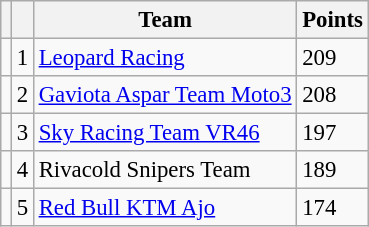<table class="wikitable" style="font-size: 95%;">
<tr>
<th></th>
<th></th>
<th>Team</th>
<th>Points</th>
</tr>
<tr>
<td></td>
<td align=center>1</td>
<td> <a href='#'>Leopard Racing</a></td>
<td align=left>209</td>
</tr>
<tr>
<td></td>
<td align=center>2</td>
<td> <a href='#'>Gaviota Aspar Team Moto3</a></td>
<td align=left>208</td>
</tr>
<tr>
<td></td>
<td align=center>3</td>
<td> <a href='#'>Sky Racing Team VR46</a></td>
<td align=left>197</td>
</tr>
<tr>
<td></td>
<td align=center>4</td>
<td> Rivacold Snipers Team</td>
<td align=left>189</td>
</tr>
<tr>
<td></td>
<td align=center>5</td>
<td> <a href='#'>Red Bull KTM Ajo</a></td>
<td align=left>174</td>
</tr>
</table>
